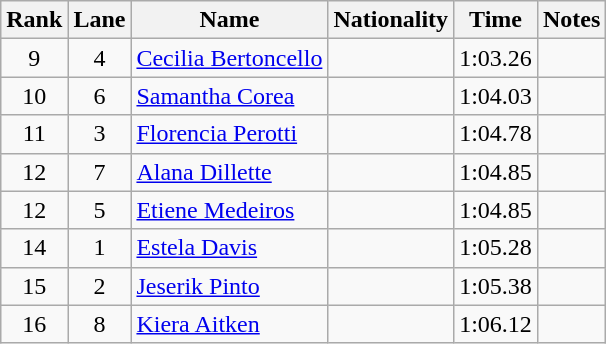<table class="wikitable sortable" style="text-align:center">
<tr>
<th>Rank</th>
<th>Lane</th>
<th>Name</th>
<th>Nationality</th>
<th>Time</th>
<th>Notes</th>
</tr>
<tr>
<td>9</td>
<td>4</td>
<td align=left><a href='#'>Cecilia Bertoncello</a></td>
<td align=left></td>
<td>1:03.26</td>
<td></td>
</tr>
<tr>
<td>10</td>
<td>6</td>
<td align=left><a href='#'>Samantha Corea</a></td>
<td align=left></td>
<td>1:04.03</td>
<td></td>
</tr>
<tr>
<td>11</td>
<td>3</td>
<td align=left><a href='#'>Florencia Perotti</a></td>
<td align=left></td>
<td>1:04.78</td>
<td></td>
</tr>
<tr>
<td>12</td>
<td>7</td>
<td align=left><a href='#'>Alana Dillette</a></td>
<td align=left></td>
<td>1:04.85</td>
<td></td>
</tr>
<tr>
<td>12</td>
<td>5</td>
<td align=left><a href='#'>Etiene Medeiros</a></td>
<td align=left></td>
<td>1:04.85</td>
<td></td>
</tr>
<tr>
<td>14</td>
<td>1</td>
<td align=left><a href='#'>Estela Davis</a></td>
<td align=left></td>
<td>1:05.28</td>
<td></td>
</tr>
<tr>
<td>15</td>
<td>2</td>
<td align=left><a href='#'>Jeserik Pinto</a></td>
<td align=left></td>
<td>1:05.38</td>
<td></td>
</tr>
<tr>
<td>16</td>
<td>8</td>
<td align=left><a href='#'>Kiera Aitken</a></td>
<td align=left></td>
<td>1:06.12</td>
<td></td>
</tr>
</table>
